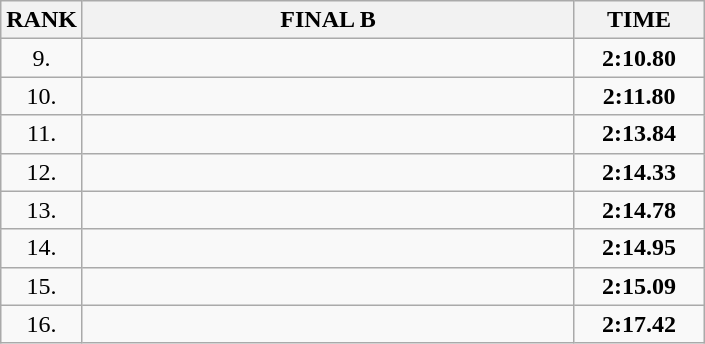<table class="wikitable">
<tr>
<th>RANK</th>
<th style="width: 20em">FINAL B</th>
<th style="width: 5em">TIME</th>
</tr>
<tr>
<td align="center">9.</td>
<td></td>
<td align="center"><strong>2:10.80</strong></td>
</tr>
<tr>
<td align="center">10.</td>
<td></td>
<td align="center"><strong>2:11.80</strong></td>
</tr>
<tr>
<td align="center">11.</td>
<td></td>
<td align="center"><strong>2:13.84</strong></td>
</tr>
<tr>
<td align="center">12.</td>
<td></td>
<td align="center"><strong>2:14.33</strong></td>
</tr>
<tr>
<td align="center">13.</td>
<td></td>
<td align="center"><strong>2:14.78</strong></td>
</tr>
<tr>
<td align="center">14.</td>
<td></td>
<td align="center"><strong>2:14.95</strong></td>
</tr>
<tr>
<td align="center">15.</td>
<td></td>
<td align="center"><strong>2:15.09</strong></td>
</tr>
<tr>
<td align="center">16.</td>
<td></td>
<td align="center"><strong>2:17.42</strong></td>
</tr>
</table>
